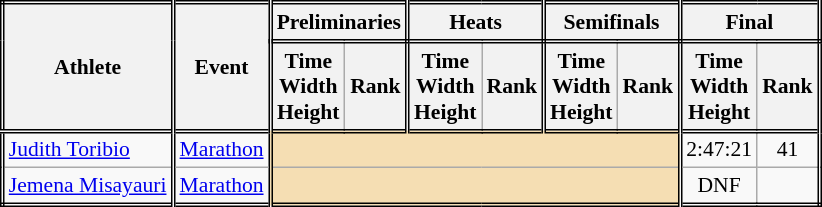<table class=wikitable style="font-size:90%; border: double;">
<tr>
<th rowspan="2" style="border-right:double">Athlete</th>
<th rowspan="2" style="border-right:double">Event</th>
<th colspan="2" style="border-right:double; border-bottom:double;">Preliminaries</th>
<th colspan="2" style="border-right:double; border-bottom:double;">Heats</th>
<th colspan="2" style="border-right:double; border-bottom:double;">Semifinals</th>
<th colspan="2" style="border-right:double; border-bottom:double;">Final</th>
</tr>
<tr>
<th>Time<br>Width<br>Height</th>
<th style="border-right:double">Rank</th>
<th>Time<br>Width<br>Height</th>
<th style="border-right:double">Rank</th>
<th>Time<br>Width<br>Height</th>
<th style="border-right:double">Rank</th>
<th>Time<br>Width<br>Height</th>
<th style="border-right:double">Rank</th>
</tr>
<tr style="border-top: double;">
<td style="border-right:double"><a href='#'>Judith Toribio</a></td>
<td style="border-right:double"><a href='#'>Marathon</a></td>
<td style="border-right:double" colspan= 6 bgcolor="wheat"></td>
<td align=center>2:47:21</td>
<td align=center>41</td>
</tr>
<tr>
<td style="border-right:double"><a href='#'>Jemena Misayauri</a></td>
<td style="border-right:double"><a href='#'>Marathon</a></td>
<td style="border-right:double" colspan= 6 bgcolor="wheat"></td>
<td align=center>DNF</td>
<td align=center></td>
</tr>
</table>
